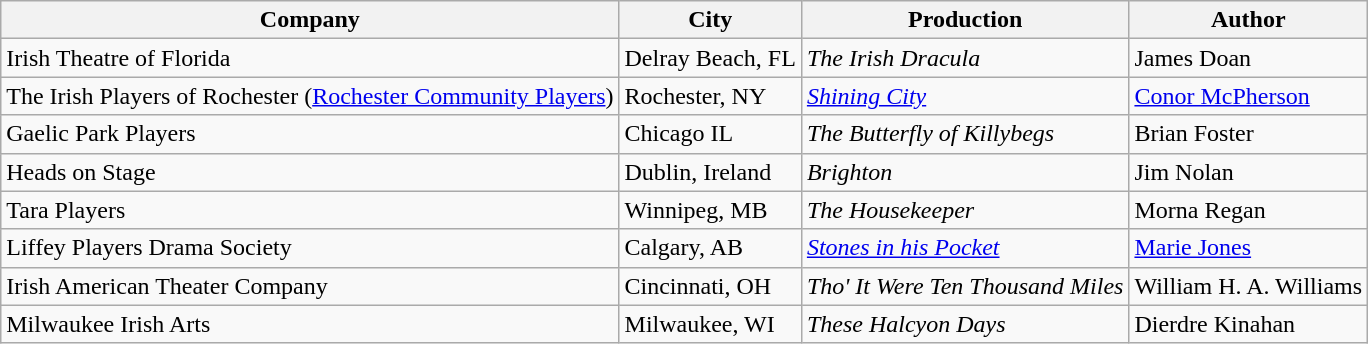<table class="wikitable">
<tr>
<th>Company</th>
<th>City</th>
<th>Production</th>
<th>Author</th>
</tr>
<tr>
<td>Irish Theatre of Florida</td>
<td>Delray Beach, FL</td>
<td><em>The Irish Dracula</em></td>
<td>James Doan</td>
</tr>
<tr>
<td>The Irish Players of Rochester (<a href='#'>Rochester Community Players</a>)</td>
<td>Rochester, NY</td>
<td><em><a href='#'>Shining City</a></em></td>
<td><a href='#'>Conor McPherson</a></td>
</tr>
<tr>
<td>Gaelic Park Players</td>
<td>Chicago IL</td>
<td><em>The Butterfly of Killybegs</em></td>
<td>Brian Foster</td>
</tr>
<tr>
<td>Heads on Stage</td>
<td>Dublin, Ireland</td>
<td><em>Brighton</em></td>
<td>Jim Nolan</td>
</tr>
<tr>
<td>Tara Players</td>
<td>Winnipeg, MB</td>
<td><em>The Housekeeper</em></td>
<td>Morna Regan</td>
</tr>
<tr>
<td>Liffey Players Drama Society</td>
<td>Calgary, AB</td>
<td><em><a href='#'>Stones in his Pocket</a></em></td>
<td><a href='#'>Marie Jones</a></td>
</tr>
<tr>
<td>Irish American Theater Company</td>
<td>Cincinnati, OH</td>
<td><em>Tho' It Were Ten Thousand Miles</em></td>
<td>William H. A. Williams</td>
</tr>
<tr>
<td>Milwaukee Irish Arts</td>
<td>Milwaukee, WI</td>
<td><em>These Halcyon Days</em></td>
<td>Dierdre Kinahan</td>
</tr>
</table>
